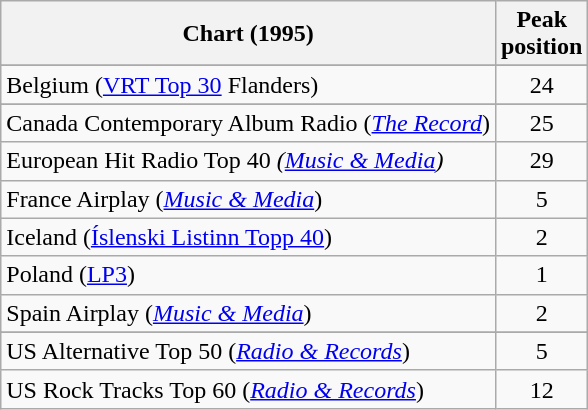<table class="wikitable sortable">
<tr>
<th>Chart (1995)</th>
<th>Peak<br>position</th>
</tr>
<tr>
</tr>
<tr>
<td>Belgium (<a href='#'>VRT Top 30</a> Flanders)</td>
<td style="text-align:center;">24</td>
</tr>
<tr>
</tr>
<tr>
<td>Canada Contemporary Album Radio (<em><a href='#'>The Record</a></em>)</td>
<td style="text-align:center;">25</td>
</tr>
<tr>
<td>European Hit Radio Top 40 <em>(<a href='#'>Music & Media</a>)</em></td>
<td style="text-align:center;">29</td>
</tr>
<tr>
<td>France Airplay (<em><a href='#'>Music & Media</a></em>)</td>
<td style="text-align:center;">5</td>
</tr>
<tr>
<td>Iceland (<a href='#'>Íslenski Listinn Topp 40</a>)</td>
<td style="text-align:center;">2</td>
</tr>
<tr>
<td>Poland (<a href='#'>LP3</a>)</td>
<td style="text-align:center;">1</td>
</tr>
<tr>
<td>Spain Airplay (<em><a href='#'>Music & Media</a></em>)</td>
<td style="text-align:center;">2</td>
</tr>
<tr>
</tr>
<tr>
</tr>
<tr>
</tr>
<tr>
<td>US Alternative Top 50 (<em><a href='#'>Radio & Records</a></em>)</td>
<td align="center">5</td>
</tr>
<tr>
<td>US Rock Tracks Top 60 (<em><a href='#'>Radio & Records</a></em>)</td>
<td align="center">12</td>
</tr>
</table>
